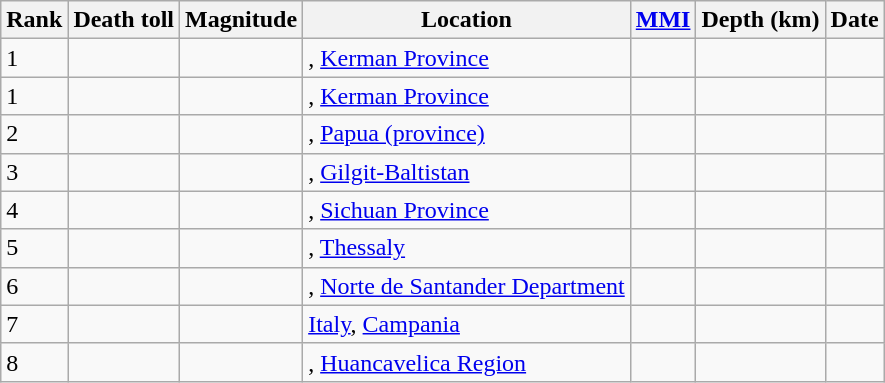<table class="sortable wikitable" style="font-size:100%;">
<tr>
<th>Rank</th>
<th>Death toll</th>
<th>Magnitude</th>
<th>Location</th>
<th><a href='#'>MMI</a></th>
<th>Depth (km)</th>
<th>Date</th>
</tr>
<tr>
<td>1</td>
<td></td>
<td></td>
<td>, <a href='#'>Kerman Province</a></td>
<td></td>
<td></td>
<td></td>
</tr>
<tr>
<td>1</td>
<td></td>
<td></td>
<td>, <a href='#'>Kerman Province</a></td>
<td></td>
<td></td>
<td></td>
</tr>
<tr>
<td>2</td>
<td></td>
<td></td>
<td>, <a href='#'>Papua (province)</a></td>
<td></td>
<td></td>
<td></td>
</tr>
<tr>
<td>3</td>
<td></td>
<td></td>
<td>, <a href='#'>Gilgit-Baltistan</a></td>
<td></td>
<td></td>
<td></td>
</tr>
<tr>
<td>4</td>
<td></td>
<td></td>
<td>, <a href='#'>Sichuan Province</a></td>
<td></td>
<td></td>
<td></td>
</tr>
<tr>
<td>5</td>
<td></td>
<td></td>
<td>, <a href='#'>Thessaly</a></td>
<td></td>
<td></td>
<td></td>
</tr>
<tr>
<td>6</td>
<td></td>
<td></td>
<td>, <a href='#'>Norte de Santander Department</a></td>
<td></td>
<td></td>
<td></td>
</tr>
<tr>
<td>7</td>
<td></td>
<td></td>
<td> <a href='#'>Italy</a>, <a href='#'>Campania</a></td>
<td></td>
<td></td>
<td></td>
</tr>
<tr>
<td>8</td>
<td></td>
<td></td>
<td>, <a href='#'>Huancavelica Region</a></td>
<td></td>
<td></td>
<td></td>
</tr>
</table>
